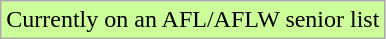<table class="wikitable">
<tr bgcolor="#CCFF99">
<td>Currently on an AFL/AFLW senior list</td>
</tr>
</table>
